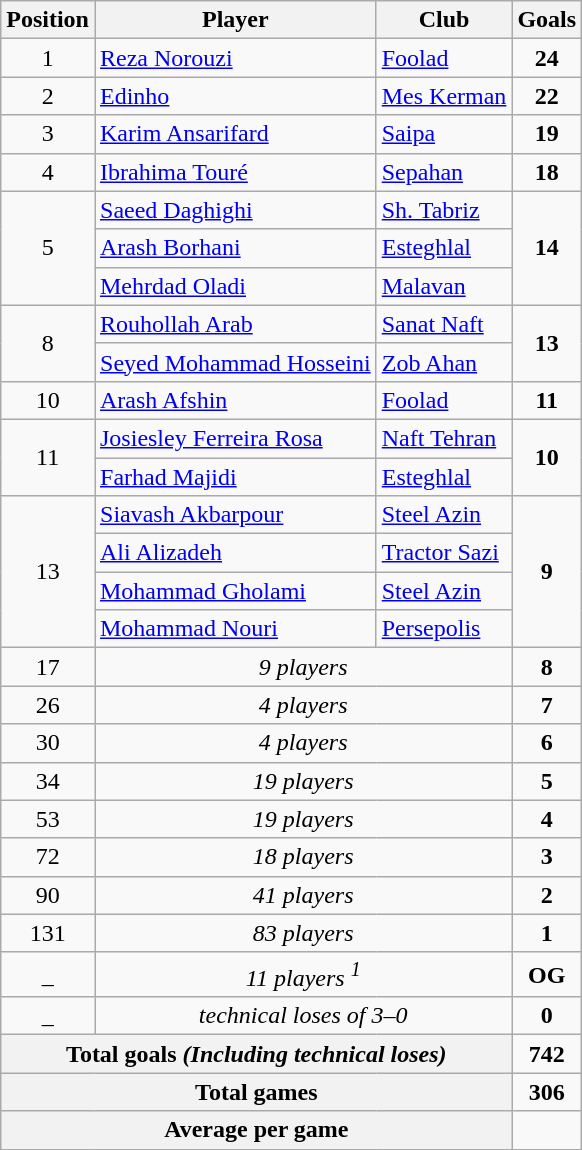<table class="wikitable">
<tr>
<th>Position</th>
<th>Player</th>
<th>Club</th>
<th>Goals</th>
</tr>
<tr align="left">
<td align="center">1</td>
<td> <a href='#'>Reza Norouzi</a></td>
<td><a href='#'>Foolad</a></td>
<td align="center"><strong>24</strong></td>
</tr>
<tr align="left">
<td align="center">2</td>
<td> <a href='#'>Edinho</a></td>
<td><a href='#'>Mes Kerman</a></td>
<td align="center"><strong>22</strong></td>
</tr>
<tr align="left">
<td align="center">3</td>
<td> <a href='#'>Karim Ansarifard</a></td>
<td><a href='#'>Saipa</a></td>
<td align="center"><strong>19</strong></td>
</tr>
<tr align="left">
<td align="center">4</td>
<td> <a href='#'>Ibrahima Touré</a></td>
<td><a href='#'>Sepahan</a></td>
<td align="center"><strong>18</strong></td>
</tr>
<tr align="left">
<td rowspan=3 align="center">5</td>
<td> <a href='#'>Saeed Daghighi</a></td>
<td><a href='#'>Sh. Tabriz</a></td>
<td rowspan=3 align="center"><strong>14</strong></td>
</tr>
<tr align="left">
<td> <a href='#'>Arash Borhani</a></td>
<td><a href='#'>Esteghlal</a></td>
</tr>
<tr align="left">
<td> <a href='#'>Mehrdad Oladi</a></td>
<td><a href='#'>Malavan</a></td>
</tr>
<tr align="left">
<td rowspan=2 align="center">8</td>
<td> <a href='#'>Rouhollah Arab</a></td>
<td><a href='#'>Sanat Naft</a></td>
<td rowspan=2 align="center"><strong>13</strong></td>
</tr>
<tr align="left">
<td> <a href='#'>Seyed Mohammad Hosseini</a></td>
<td><a href='#'>Zob Ahan</a></td>
</tr>
<tr>
<td align="center">10</td>
<td> <a href='#'>Arash Afshin</a></td>
<td><a href='#'>Foolad</a></td>
<td align="center"><strong>11</strong></td>
</tr>
<tr align="left">
<td rowspan=2 align="center">11</td>
<td> <a href='#'>Josiesley Ferreira Rosa</a></td>
<td><a href='#'>Naft Tehran</a></td>
<td rowspan=2 align="center"><strong>10</strong></td>
</tr>
<tr align="left">
<td> <a href='#'>Farhad Majidi</a></td>
<td><a href='#'>Esteghlal</a></td>
</tr>
<tr align="left">
<td rowspan=4 align="center">13</td>
<td> <a href='#'>Siavash Akbarpour</a></td>
<td><a href='#'>Steel Azin</a></td>
<td rowspan=4 align="center"><strong>9</strong></td>
</tr>
<tr align="left">
<td> <a href='#'>Ali Alizadeh</a></td>
<td><a href='#'>Tractor Sazi</a></td>
</tr>
<tr align="left">
<td> <a href='#'>Mohammad Gholami</a></td>
<td><a href='#'>Steel Azin</a></td>
</tr>
<tr align="left">
<td> <a href='#'>Mohammad Nouri</a></td>
<td><a href='#'>Persepolis</a></td>
</tr>
<tr align="center">
<td>17</td>
<td colspan=2><em>9 players</em></td>
<td><strong>8</strong></td>
</tr>
<tr align="center">
<td>26</td>
<td colspan=2><em>4 players</em></td>
<td><strong>7</strong></td>
</tr>
<tr align="center">
<td>30</td>
<td colspan=2><em>4 players</em></td>
<td><strong>6</strong></td>
</tr>
<tr align="center">
<td>34</td>
<td colspan=2><em>19 players</em></td>
<td><strong>5</strong></td>
</tr>
<tr align="center">
<td>53</td>
<td colspan=2><em>19 players</em></td>
<td><strong>4</strong></td>
</tr>
<tr align="center">
<td>72</td>
<td colspan=2><em>18 players</em></td>
<td><strong>3</strong></td>
</tr>
<tr align="center">
<td>90</td>
<td colspan=2><em>41 players</em></td>
<td><strong>2</strong></td>
</tr>
<tr align="center">
<td>131</td>
<td colspan=2><em>83 players</em></td>
<td><strong>1</strong></td>
</tr>
<tr align="center">
<td>_</td>
<td colspan=2><em>11 players <sup>1</sup></em></td>
<td><strong>OG</strong></td>
</tr>
<tr align="center">
<td>_</td>
<td colspan=2><em>technical loses of 3–0</em></td>
<td><strong>0</strong></td>
</tr>
<tr>
<th colspan=3 align=center>Total goals <em>(Including technical loses)</em></th>
<td align="center"><strong>742</strong></td>
</tr>
<tr>
<th colspan=3 align=center>Total games</th>
<td align=center><strong>306</strong></td>
</tr>
<tr>
<th colspan=3 align=center>Average per game</th>
<td align="center"><strong></strong></td>
</tr>
<tr>
</tr>
</table>
